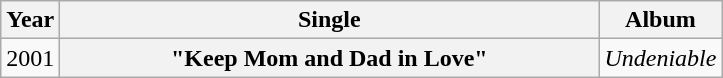<table class="wikitable plainrowheaders" style="text-align:center;">
<tr>
<th>Year</th>
<th style="width:22em;">Single</th>
<th>Album</th>
</tr>
<tr>
<td>2001</td>
<th scope="row">"Keep Mom and Dad in Love"<br></th>
<td><em>Undeniable</em></td>
</tr>
</table>
